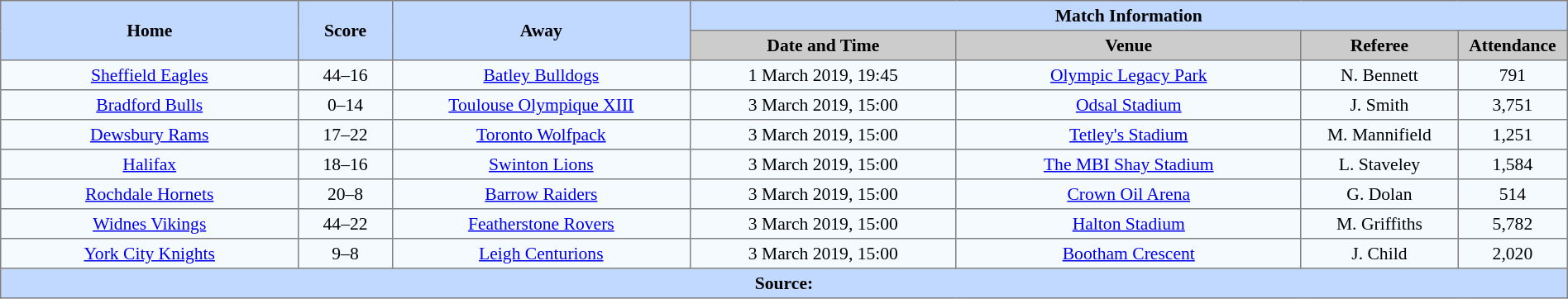<table border=1 style="border-collapse:collapse; font-size:90%; text-align:center;" cellpadding=3 cellspacing=0 width=100%>
<tr bgcolor="#c1d8ff">
<th rowspan="2" width="19%">Home</th>
<th rowspan="2" width="6%">Score</th>
<th rowspan="2" width="19%">Away</th>
<th colspan="4">Match Information</th>
</tr>
<tr bgcolor="#cccccc">
<th width="17%">Date and Time</th>
<th width="22%">Venue</th>
<th width="10%">Referee</th>
<th width="7%">Attendance</th>
</tr>
<tr bgcolor="#f5faff">
<td> <a href='#'>Sheffield Eagles</a></td>
<td>44–16</td>
<td> <a href='#'>Batley Bulldogs</a></td>
<td>1 March 2019, 19:45</td>
<td><a href='#'>Olympic Legacy Park</a></td>
<td>N. Bennett</td>
<td>791</td>
</tr>
<tr bgcolor="#f5faff">
<td> <a href='#'>Bradford Bulls</a></td>
<td>0–14</td>
<td> <a href='#'>Toulouse Olympique XIII</a></td>
<td>3 March 2019, 15:00</td>
<td><a href='#'>Odsal Stadium</a></td>
<td>J. Smith</td>
<td>3,751</td>
</tr>
<tr bgcolor="#f5faff">
<td> <a href='#'>Dewsbury Rams</a></td>
<td>17–22</td>
<td> <a href='#'>Toronto Wolfpack</a></td>
<td>3 March 2019, 15:00</td>
<td><a href='#'>Tetley's Stadium</a></td>
<td>M. Mannifield</td>
<td>1,251</td>
</tr>
<tr bgcolor="#f5faff">
<td> <a href='#'>Halifax</a></td>
<td>18–16</td>
<td> <a href='#'>Swinton Lions</a></td>
<td>3 March 2019, 15:00</td>
<td><a href='#'>The MBI Shay Stadium</a></td>
<td>L. Staveley</td>
<td>1,584</td>
</tr>
<tr bgcolor="#f5faff">
<td> <a href='#'>Rochdale Hornets</a></td>
<td>20–8</td>
<td> <a href='#'>Barrow Raiders</a></td>
<td>3 March 2019, 15:00</td>
<td><a href='#'>Crown Oil Arena</a></td>
<td>G. Dolan</td>
<td>514</td>
</tr>
<tr bgcolor="#f5faff">
<td> <a href='#'>Widnes Vikings</a></td>
<td>44–22</td>
<td> <a href='#'>Featherstone Rovers</a></td>
<td>3 March 2019, 15:00</td>
<td><a href='#'>Halton Stadium</a></td>
<td>M. Griffiths</td>
<td>5,782</td>
</tr>
<tr bgcolor="#f5faff">
<td> <a href='#'>York City Knights</a></td>
<td>9–8</td>
<td> <a href='#'>Leigh Centurions</a></td>
<td>3 March 2019, 15:00</td>
<td><a href='#'>Bootham Crescent</a></td>
<td>J. Child</td>
<td>2,020</td>
</tr>
<tr bgcolor="#c1d8ff">
<th colspan="7">Source:</th>
</tr>
</table>
